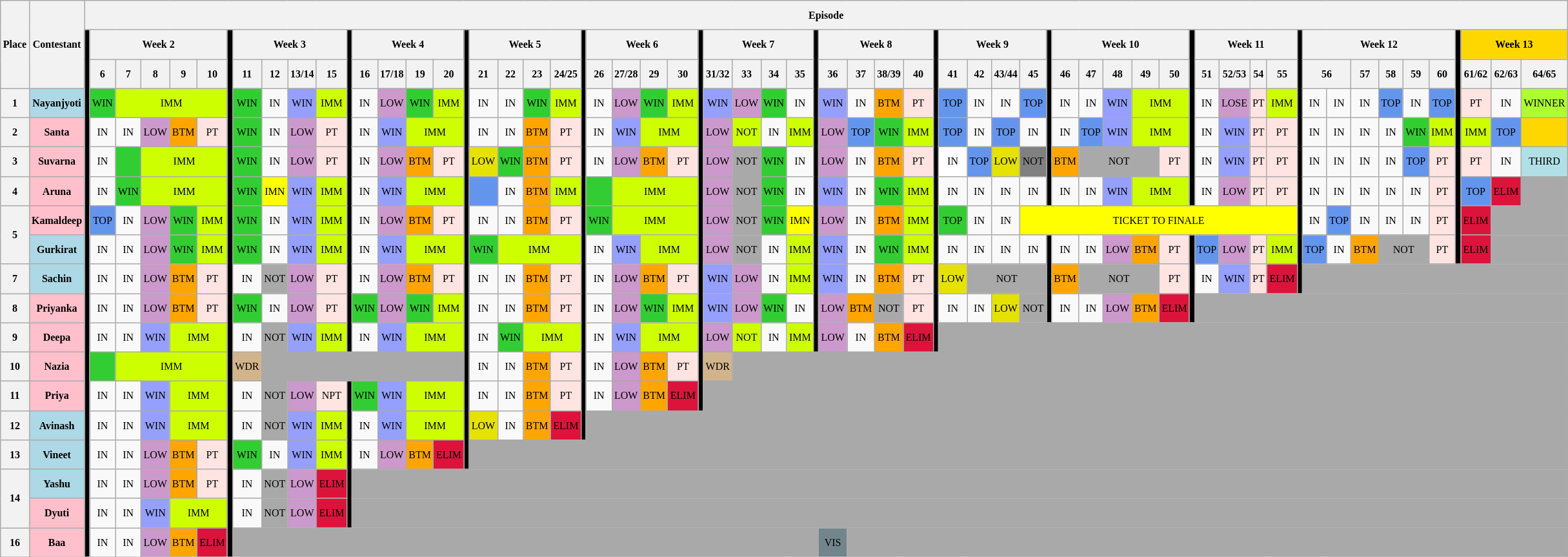<table class="wikitable" style="text-align: center; font-size: 8pt; line-height:25px;">
<tr>
<th rowspan="3">Place</th>
<th rowspan="3">Contestant</th>
<th colspan="65">Episode</th>
</tr>
<tr>
<td rowspan="18" bgcolor=Black></td>
<th colspan="5">Week 2</th>
<td rowspan="18" bgcolor=black></td>
<th colspan="4">Week 3</th>
<td rowspan="11" bgcolor=black></td>
<th colspan="4">Week 4</th>
<td rowspan="15" bgcolor=black></td>
<th colspan="5">Week 5</th>
<td rowspan="14" bgcolor=black></td>
<th colspan="4">Week 6</th>
<td rowspan="13" bgcolor=black></td>
<th colspan="5">Week 7</th>
<td rowspan="11" bgcolor=black></td>
<th colspan="4">Week 8</th>
<td rowspan="11" bgcolor=black></td>
<th colspan="4">Week 9</th>
<td rowspan="6" bgcolor="black"></td>
<th colspan="5">Week 10</th>
<td rowspan="6" bgcolor=black></td>
<th colspan="4">Week 11</th>
<td rowspan="9" bgcolor=black></td>
<th colspan="6">Week 12</th>
<td rowspan="8" bgcolor=black></td>
<td colspan="3" bgcolor="gold"><strong>Week 13</strong></td>
</tr>
<tr>
<th>6</th>
<th>7</th>
<th>8</th>
<th>9</th>
<th>10</th>
<th>11</th>
<th>12</th>
<th>13/14</th>
<th>15</th>
<th>16</th>
<th>17/18</th>
<th>19</th>
<th>20</th>
<th>21</th>
<th>22</th>
<th>23</th>
<th colspan="2">24/25</th>
<th>26</th>
<th>27/28</th>
<th>29</th>
<th>30</th>
<th colspan="2">31/32</th>
<th>33</th>
<th>34</th>
<th>35</th>
<th>36</th>
<th>37</th>
<th>38/39</th>
<th>40</th>
<th>41</th>
<th>42</th>
<th>43/44</th>
<th>45</th>
<th>46</th>
<th>47</th>
<th>48</th>
<th>49</th>
<th>50</th>
<th>51</th>
<th>52/53</th>
<th>54</th>
<th>55</th>
<th colspan="2">56</th>
<th>57</th>
<th>58</th>
<th>59</th>
<th>60</th>
<th>61/62</th>
<th>62/63</th>
<th>64/65</th>
</tr>
<tr>
<th>1</th>
<th style="background:lightblue;">Nayanjyoti</th>
<td style="background:limegreen;">WIN</td>
<td colspan="4" style="background:#CEFF00;">IMM</td>
<td style="background:limegreen;">WIN</td>
<td>IN</td>
<td style="background:#959FFD;">WIN</td>
<td style="background:#CEFF00;">IMM</td>
<td>IN</td>
<td style="background:#CC99CC;">LOW</td>
<td style="background:limegreen;">WIN</td>
<td style="background:#CEFF00;">IMM</td>
<td>IN</td>
<td>IN</td>
<td colspan="2" style="background:limegreen;">WIN</td>
<td style="background:#CEFF00;">IMM</td>
<td>IN</td>
<td style="background:#CC99CC;">LOW</td>
<td style="background:limegreen;">WIN</td>
<td style="background:#CEFF00;">IMM</td>
<td colspan="2" style="background:#959FFD;">WIN</td>
<td style="background:#CC99CC;">LOW</td>
<td style="background:limegreen;">WIN</td>
<td>IN</td>
<td style="background:#959FFD;">WIN</td>
<td>IN</td>
<td style="background:orange;">BTM</td>
<td style="background:mistyrose;">PT</td>
<td style="background:cornflowerblue;">TOP</td>
<td>IN</td>
<td>IN</td>
<td style="background:cornflowerblue;">TOP</td>
<td>IN</td>
<td>IN</td>
<td colspan="1" style="background:#959FFD;">WIN</td>
<td colspan="2" style="background:#CEFF00;">IMM</td>
<td>IN</td>
<td style="background:#CC99CC;">LOSE</td>
<td style="background:mistyrose;">PT</td>
<td style="background:#CEFF00;">IMM</td>
<td>IN</td>
<td>IN</td>
<td>IN</td>
<td style="background:cornflowerblue;">TOP</td>
<td>IN</td>
<td style="background:cornflowerblue;">TOP</td>
<td style="background:mistyrose;">PT</td>
<td>IN</td>
<td style="background:#ADFF2F;">WINNER</td>
</tr>
<tr>
<th>2</th>
<th style="background:pink;">Santa</th>
<td>IN</td>
<td>IN</td>
<td style="background:#CC99CC;">LOW</td>
<td style="background:orange;">BTM</td>
<td style="background:mistyrose;">PT</td>
<td style="background:limegreen;">WIN</td>
<td>IN</td>
<td style="background:#CC99CC;">LOW</td>
<td style="background:mistyrose;">PT</td>
<td>IN</td>
<td style="background:#959FFD;">WIN</td>
<td colspan="2" style="background:#CEFF00;">IMM</td>
<td>IN</td>
<td>IN</td>
<td colspan="2" style="background:orange;">BTM</td>
<td style="background:mistyrose;">PT</td>
<td>IN</td>
<td style="background:#959FFD;">WIN</td>
<td colspan="2" style="background:#CEFF00;">IMM</td>
<td colspan="2" style="background:#CC99CC;">LOW</td>
<td style="background:#CEFF00;">NOT</td>
<td>IN</td>
<td style="background:#CEFF00;">IMM</td>
<td style="background:#CC99CC;">LOW</td>
<td style="background:cornflowerblue;">TOP</td>
<td style="background:limegreen;">WIN</td>
<td style="background:#CEFF00;">IMM</td>
<td style="background:cornflowerblue;">TOP</td>
<td>IN</td>
<td style="background:cornflowerblue;">TOP</td>
<td>IN</td>
<td>IN</td>
<td style="background:cornflowerblue;">TOP</td>
<td colspan="1" style="background:#959FFD;">WIN</td>
<td colspan="2" style="background:#CEFF00;">IMM</td>
<td>IN</td>
<td style="background:#959FFD;">WIN</td>
<td style="background:mistyrose;">PT</td>
<td style="background:mistyrose;">PT</td>
<td>IN</td>
<td>IN</td>
<td>IN</td>
<td>IN</td>
<td style="background:limegreen;">WIN</td>
<td style="background:#CEFF00;">IMM</td>
<td style="background:#CEFF00;">IMM</td>
<td style="background:cornflowerblue;">TOP</td>
<td style="background:gold;"></td>
</tr>
<tr>
<th>3</th>
<th style="background:pink;">Suvarna</th>
<td>IN</td>
<td style="background:limegreen;"></td>
<td colspan="3" style="background:#CEFF00;">IMM</td>
<td style="background:limegreen;">WIN</td>
<td>IN</td>
<td style="background:#CC99CC;">LOW</td>
<td style="background:mistyrose;">PT</td>
<td>IN</td>
<td style="background:#CC99CC;">LOW</td>
<td style="background:orange;">BTM</td>
<td style="background:mistyrose;">PT</td>
<td style="background:#E6E200;">LOW</td>
<td style="background:limegreen;">WIN</td>
<td colspan="2" style="background:orange;">BTM</td>
<td style="background:mistyrose;">PT</td>
<td>IN</td>
<td style="background:#CC99CC;">LOW</td>
<td style="background:orange;">BTM</td>
<td style="background:mistyrose;">PT</td>
<td colspan="2" style="background:#CC99CC;">LOW</td>
<td style="background:darkgrey;">NOT</td>
<td style="background:limegreen;">WIN</td>
<td>IN</td>
<td style="background:#CC99CC;">LOW</td>
<td>IN</td>
<td style="background:orange;">BTM</td>
<td style="background:mistyrose;">PT</td>
<td style="background:white;">IN</td>
<td style="background:cornflowerblue;">TOP</td>
<td style="background:#E6E200;">LOW</td>
<td style="background:grey;">NOT</td>
<td style="background:orange;">BTM</td>
<td colspan="3" style="background:darkgrey;">NOT</td>
<td style="background:mistyrose;">PT</td>
<td>IN</td>
<td style="background:#959FFD;">WIN</td>
<td style="background:mistyrose;">PT</td>
<td style="background:mistyrose;">PT</td>
<td>IN</td>
<td>IN</td>
<td>IN</td>
<td>IN</td>
<td style="background:cornflowerblue;">TOP</td>
<td style="background:mistyrose;">PT</td>
<td style="background:mistyrose;">PT</td>
<td>IN</td>
<td style="background:#B0E0E6;">THIRD</td>
</tr>
<tr>
<th>4</th>
<th style="background:pink;">Aruna</th>
<td>IN</td>
<td style="background:limegreen;">WIN</td>
<td colspan="3" style="background:#CEFF00;">IMM</td>
<td style="background:limegreen;">WIN</td>
<td style="background:yellow;">IMN</td>
<td style="background:#959FFD;">WIN</td>
<td style="background:#CEFF00;">IMM</td>
<td>IN</td>
<td style="background:#959FFD;">WIN</td>
<td colspan="2" style="background:#CEFF00;">IMM</td>
<td style="background:cornflowerblue;"></td>
<td>IN</td>
<td colspan="2" style="background:orange;">BTM</td>
<td style="background:#CEFF00;">IMM</td>
<td style="background:limegreen;"></td>
<td colspan="3" style="background:#CEFF00;">IMM</td>
<td colspan="2" style="background:#CC99CC;">LOW</td>
<td style="background:darkgrey;">NOT</td>
<td style="background:limegreen;">WIN</td>
<td>IN</td>
<td style="background:#959FFD;">WIN</td>
<td>IN</td>
<td style="background:limegreen;">WIN</td>
<td style="background:#CEFF00;">IMM</td>
<td>IN</td>
<td>IN</td>
<td>IN</td>
<td>IN</td>
<td>IN</td>
<td>IN</td>
<td colspan="1" style="background:#959FFD;">WIN</td>
<td colspan="2" style="background:#CEFF00;">IMM</td>
<td>IN</td>
<td style="background:#CC99CC;">LOW</td>
<td style="background:mistyrose;">PT</td>
<td style="background:mistyrose;">PT</td>
<td>IN</td>
<td>IN</td>
<td>IN</td>
<td>IN</td>
<td>IN</td>
<td style="background:mistyrose;">PT</td>
<td style="background:cornflowerblue;">TOP</td>
<td style="background:crimson;">ELIM</td>
<td style="background:darkgrey;"></td>
</tr>
<tr>
<th rowspan="2">5</th>
<th style="background:pink;">Kamaldeep</th>
<td style="background:cornflowerblue;">TOP</td>
<td>IN</td>
<td style="background:#CC99CC;">LOW</td>
<td style="background:limegreen;">WIN</td>
<td style="background:#CEFF00;">IMM</td>
<td style="background:limegreen;">WIN</td>
<td>IN</td>
<td style="background:#959FFD;">WIN</td>
<td style="background:#CEFF00;">IMM</td>
<td>IN</td>
<td style="background:#CC99CC;">LOW</td>
<td style="background:orange;">BTM</td>
<td style="background:mistyrose;">PT</td>
<td>IN</td>
<td>IN</td>
<td colspan="2" style="background:orange;">BTM</td>
<td style="background:mistyrose;">PT</td>
<td style="background:limegreen;">WIN</td>
<td colspan="3" style="background:#CEFF00;">IMM</td>
<td colspan="2" style="background:#CC99CC;">LOW</td>
<td style="background:darkgrey;">NOT</td>
<td style="background:limegreen;">WIN</td>
<td style="background:yellow;">IMN</td>
<td style="background:#CC99CC;">LOW</td>
<td>IN</td>
<td style="background:orange;">BTM</td>
<td style="background:#CEFF00;">IMM</td>
<td style="background:limegreen;">TOP</td>
<td>IN</td>
<td>IN</td>
<td colspan="12" bgcolor="yellow">TICKET TO FINALE</td>
<td>IN</td>
<td style="background:cornflowerblue;">TOP</td>
<td>IN</td>
<td>IN</td>
<td>IN</td>
<td style="background:mistyrose;">PT</td>
<td style="background:crimson;">ELIM</td>
<td colspan="2" style="background:darkgrey;"></td>
</tr>
<tr>
<th style="background:lightblue;">Gurkirat</th>
<td>IN</td>
<td>IN</td>
<td style="background:#CC99CC;">LOW</td>
<td style="background:limegreen;">WIN</td>
<td style="background:#CEFF00;">IMM</td>
<td style="background:limegreen;">WIN</td>
<td>IN</td>
<td style="background:#959FFD;">WIN</td>
<td style="background:#CEFF00;">IMM</td>
<td>IN</td>
<td style="background:#959FFD;">WIN</td>
<td colspan="2" style="background:#CEFF00;">IMM</td>
<td style="background:limegreen;">WIN</td>
<td colspan="4" style="background:#CEFF00;">IMM</td>
<td>IN</td>
<td style="background:#959FFD;">WIN</td>
<td colspan="2" style="background:#CEFF00;">IMM</td>
<td colspan="2" style="background:#CC99CC;">LOW</td>
<td style="background:darkgrey;">NOT</td>
<td>IN</td>
<td style="background:#CEFF00;">IMM</td>
<td style="background:#959FFD;">WIN</td>
<td>IN</td>
<td style="background:limegreen;">WIN</td>
<td style="background:#CEFF00;">IMM</td>
<td>IN</td>
<td>IN</td>
<td>IN</td>
<td>IN</td>
<td rowspan="3" bgcolor=Black></td>
<td>IN</td>
<td>IN</td>
<td colspan="1" style="background:#CC99CC;">LOW</td>
<td style="background:orange;">BTM</td>
<td style="background:mistyrose;">PT</td>
<td rowspan="3" bgcolor=black></td>
<td style="background:cornflowerblue;">TOP</td>
<td style="background:#CC99CC;">LOW</td>
<td style="background:mistyrose;">PT</td>
<td style="background:#CEFF00;">IMM</td>
<td style="background:cornflowerblue;">TOP</td>
<td>IN</td>
<td style="background:orange;">BTM</td>
<td colspan="2" style="background:darkgrey;">NOT</td>
<td style="background:mistyrose;">PT</td>
<td style="background:crimson;">ELIM</td>
<td colspan="2" style="background:darkgrey;"></td>
</tr>
<tr>
<th>7</th>
<th style="background:lightblue;">Sachin</th>
<td>IN</td>
<td>IN</td>
<td style="background:#CC99CC;">LOW</td>
<td style="background:orange;">BTM</td>
<td style="background:mistyrose;">PT</td>
<td>IN</td>
<td style="background:darkgrey;">NOT</td>
<td style="background:#CC99CC;">LOW</td>
<td style="background:mistyrose;">PT</td>
<td>IN</td>
<td style="background:#CC99CC;">LOW</td>
<td style="background:orange;">BTM</td>
<td style="background:mistyrose;">PT</td>
<td>IN</td>
<td>IN</td>
<td colspan="2" style="background:orange;">BTM</td>
<td style="background:mistyrose;">PT</td>
<td>IN</td>
<td style="background:#CC99CC;">LOW</td>
<td style="background:orange;">BTM</td>
<td style="background:mistyrose;">PT</td>
<td colspan="2" style="background:#959FFD;">WIN</td>
<td style="background:#CC99CC;">LOW</td>
<td>IN</td>
<td style="background:#CEFF00;">IMM</td>
<td style="background:#959FFD;">WIN</td>
<td>IN</td>
<td style="background:orange;">BTM</td>
<td style="background:mistyrose;">PT</td>
<td style="background:#E6E200;">LOW</td>
<td colspan="3" style="background:darkgrey;">NOT</td>
<td style="background:orange;">BTM</td>
<td colspan="3" style="background:darkgrey;">NOT</td>
<td style="background:mistyrose;">PT</td>
<td>IN</td>
<td style="background:#959FFD;">WIN</td>
<td style="background:mistyrose;">PT</td>
<td style="background:crimson;">ELIM</td>
<td colspan="10" style="background:darkgrey;"></td>
</tr>
<tr>
<th>8</th>
<th style="background:pink;">Priyanka</th>
<td>IN</td>
<td>IN</td>
<td style="background:#CC99CC;">LOW</td>
<td style="background:orange;">BTM</td>
<td style="background:mistyrose;">PT</td>
<td style="background:limegreen;">WIN</td>
<td>IN</td>
<td style="background:#CC99CC;">LOW</td>
<td style="background:mistyrose;">PT</td>
<td style="background:limegreen;">WIN</td>
<td style="background:#CC99CC;">LOW</td>
<td style="background:limegreen;">WIN</td>
<td style="background:#CEFF00;">IMM</td>
<td>IN</td>
<td>IN</td>
<td colspan="2" style="background:orange;">BTM</td>
<td style="background:mistyrose;">PT</td>
<td>IN</td>
<td style="background:#CC99CC;">LOW</td>
<td style="background:limegreen;">WIN</td>
<td style="background:#CEFF00;">IMM</td>
<td colspan="2" style="background:#959FFD;">WIN</td>
<td style="background:#CC99CC;">LOW</td>
<td style="background:limegreen;">WIN</td>
<td>IN</td>
<td style="background:#CC99CC;">LOW</td>
<td style="background:orange;">BTM</td>
<td style="background:darkgrey;">NOT</td>
<td style="background:mistyrose;">PT</td>
<td>IN</td>
<td>IN</td>
<td style="background:#E6E200;">LOW</td>
<td style="background:darkgrey;">NOT</td>
<td>IN</td>
<td>IN</td>
<td colspan="1" style="background:#CC99CC;">LOW</td>
<td style="background:orange;">BTM</td>
<td style="background:crimson;">ELIM</td>
<td colspan="15" style="background:darkgrey;"></td>
</tr>
<tr>
<th>9</th>
<th style="background:pink;">Deepa</th>
<td>IN</td>
<td>IN</td>
<td style="background:#959FFD;">WIN</td>
<td colspan="2" style="background:#CEFF00;">IMM</td>
<td>IN</td>
<td style="background:darkgrey;">NOT</td>
<td style="background:#959FFD;">WIN</td>
<td style="background:#CEFF00;">IMM</td>
<td>IN</td>
<td style="background:#959FFD;">WIN</td>
<td colspan="2" style="background:#CEFF00;">IMM</td>
<td>IN</td>
<td style="background:limegreen;">WIN</td>
<td colspan="3" style="background:#CEFF00;">IMM</td>
<td>IN</td>
<td style="background:#959FFD;">WIN</td>
<td colspan="2" style="background:#CEFF00;">IMM</td>
<td colspan="2" style="background:#CC99CC;">LOW</td>
<td style="background:#CEFF00;">NOT</td>
<td>IN</td>
<td style="background:#CEFF00;">IMM</td>
<td style="background:#CC99CC;">LOW</td>
<td>IN</td>
<td style="background:orange;">BTM</td>
<td style="background:crimson;">ELIM</td>
<th colspan="26" style="background:darkgrey;"></th>
</tr>
<tr>
<th>10</th>
<th style="background:pink;">Nazia</th>
<td style="background:limegreen;"></td>
<td colspan="4" style="background:#CEFF00;">IMM</td>
<td style="background:tan;">WDR</td>
<td colspan="8" style="background:darkgrey;"></td>
<td>IN</td>
<td>IN</td>
<td colspan="2" style="background:orange;">BTM</td>
<td style="background:mistyrose;">PT</td>
<td>IN</td>
<td style="background:#CC99CC;">LOW</td>
<td style="background:orange;">BTM</td>
<td style="background:mistyrose;">PT</td>
<td style="background:tan;">WDR</td>
<td colspan="36" style="background:darkgrey;"></td>
</tr>
<tr>
<th>11</th>
<th style="background:pink;">Priya</th>
<td>IN</td>
<td>IN</td>
<td style="background:#959FFD;">WIN</td>
<td colspan="2" style="background:#CEFF00;">IMM</td>
<td>IN</td>
<td style="background:darkgrey;">NOT</td>
<td style="background:#CC99CC;">LOW</td>
<td style="background:mistyrose;">NPT</td>
<td rowspan="5" bgcolor=black></td>
<td style="background:limegreen;">WIN</td>
<td style="background:#959FFD;">WIN</td>
<td colspan="2" style="background:#CEFF00;">IMM</td>
<td>IN</td>
<td>IN</td>
<td colspan="2" style="background:orange;">BTM</td>
<td style="background:mistyrose;">PT</td>
<td>IN</td>
<td style="background:#CC99CC;">LOW</td>
<td style="background:orange;">BTM</td>
<td style="background:crimson;">ELIM</td>
<th colspan="37" style="background:darkgrey;"></th>
</tr>
<tr>
<th>12</th>
<th style="background:lightblue;">Avinash</th>
<td>IN</td>
<td>IN</td>
<td style="background:#959FFD;">WIN</td>
<td colspan="2" style="background:#CEFF00;">IMM</td>
<td>IN</td>
<td style="background:darkgrey;">NOT</td>
<td style="background:#959FFD;">WIN</td>
<td style="background:#CEFF00;">IMM</td>
<td>IN</td>
<td style="background:#959FFD;">WIN</td>
<td colspan="2" style="background:#CEFF00;">IMM</td>
<td style="background:#E6E200;">LOW</td>
<td>IN</td>
<td colspan="2" style="background:orange;">BTM</td>
<td style="background:crimson;">ELIM</td>
<th colspan="42" style="background:darkgrey;"></th>
</tr>
<tr>
<th>13</th>
<th style="background:lightblue;">Vineet</th>
<td>IN</td>
<td>IN</td>
<td style="background:#CC99CC;">LOW</td>
<td style="background:orange;">BTM</td>
<td style="background:mistyrose;">PT</td>
<td style="background:limegreen;">WIN</td>
<td>IN</td>
<td style="background:#959FFD;">WIN</td>
<td style="background:#CEFF00;">IMM</td>
<td>IN</td>
<td style="background:#CC99CC;">LOW</td>
<td style="background:orange;">BTM</td>
<td style="background:crimson;">ELIM</td>
<th colspan="48" style="background:darkgrey;"></th>
</tr>
<tr>
<th rowspan="2">14</th>
<th style="background:lightblue;">Yashu</th>
<td>IN</td>
<td>IN</td>
<td style="background:#CC99CC;">LOW</td>
<td style="background:orange;">BTM</td>
<td style="background:mistyrose;">PT</td>
<td>IN</td>
<td style="background:darkgrey;">NOT</td>
<td style="background:#CC99CC;">LOW</td>
<td style="background:crimson;">ELIM</td>
<th colspan="53" style="background:darkgrey;"></th>
</tr>
<tr>
<th style="background:pink;">Dyuti</th>
<td>IN</td>
<td>IN</td>
<td style="background:#959FFD;">WIN</td>
<td colspan="2" style="background:#CEFF00;">IMM</td>
<td>IN</td>
<td style="background:darkgrey;">NOT</td>
<td style="background:#CC99CC;">LOW</td>
<td style="background:crimson;">ELIM</td>
<th colspan="53" style="background:darkgrey;"></th>
</tr>
<tr>
<th>16</th>
<th style="background:pink;">Baa</th>
<td>IN</td>
<td>IN</td>
<td style="background:#CC99CC;">LOW</td>
<td style="background:orange;">BTM</td>
<td style="background:crimson;">ELIM</td>
<th colspan="27" style="background:darkgrey;"></th>
<td style="background:#72858C;">VIS</td>
<th colspan="30" style="background:darkgrey;"></th>
</tr>
</table>
